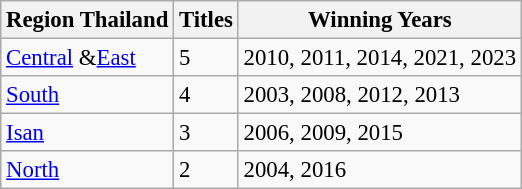<table class="wikitable" style="font-size: 95%;">
<tr>
<th bgcolor="#efefef">Region Thailand</th>
<th bgcolor="#efefef">Titles</th>
<th bgcolor="#efefef">Winning Years</th>
</tr>
<tr>
<td><a href='#'>Central</a> &<a href='#'>East</a></td>
<td>5</td>
<td>2010, 2011, 2014, 2021, 2023</td>
</tr>
<tr>
<td><a href='#'>South</a></td>
<td>4</td>
<td>2003, 2008, 2012, 2013</td>
</tr>
<tr>
<td><a href='#'>Isan</a></td>
<td>3</td>
<td>2006, 2009, 2015</td>
</tr>
<tr>
<td><a href='#'>North</a></td>
<td>2</td>
<td>2004, 2016</td>
</tr>
</table>
